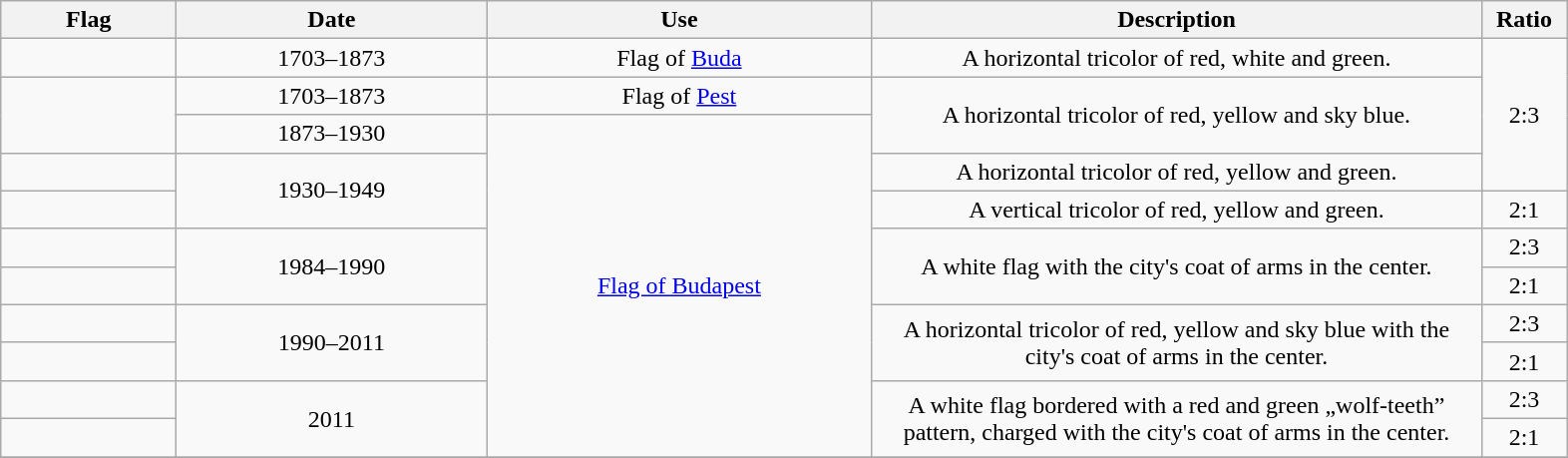<table class="wikitable" style="text-align:center;">
<tr>
<th width="110">Flag</th>
<th width="200">Date</th>
<th width="250">Use</th>
<th width="400">Description</th>
<th width="50">Ratio</th>
</tr>
<tr>
<td></td>
<td>1703–1873</td>
<td>Flag of <a href='#'>Buda</a></td>
<td>A horizontal tricolor of red, white and green.</td>
<td rowspan="4">2:3</td>
</tr>
<tr>
<td rowspan="2"></td>
<td>1703–1873</td>
<td>Flag of <a href='#'>Pest</a></td>
<td rowspan="2">A horizontal tricolor of red, yellow and sky blue.</td>
</tr>
<tr>
<td>1873–1930</td>
<td rowspan="9"><a href='#'>Flag of Budapest</a></td>
</tr>
<tr>
<td></td>
<td rowspan="2">1930–1949</td>
<td>A horizontal tricolor of red, yellow and green.</td>
</tr>
<tr>
<td></td>
<td>A vertical tricolor of red, yellow and green.</td>
<td>2:1</td>
</tr>
<tr>
<td></td>
<td rowspan="2">1984–1990</td>
<td rowspan="2">A white flag with the city's coat of arms in the center.</td>
<td>2:3</td>
</tr>
<tr>
<td></td>
<td>2:1</td>
</tr>
<tr>
<td></td>
<td rowspan="2">1990–2011</td>
<td rowspan="2">A horizontal tricolor of red, yellow and sky blue with the city's coat of arms in the center.</td>
<td>2:3</td>
</tr>
<tr>
<td></td>
<td>2:1</td>
</tr>
<tr>
<td></td>
<td rowspan="2">2011</td>
<td rowspan="2">A white flag bordered with a red and green „wolf-teeth” pattern, charged with the city's coat of arms in the center.</td>
<td>2:3</td>
</tr>
<tr>
<td></td>
<td>2:1</td>
</tr>
<tr>
</tr>
</table>
